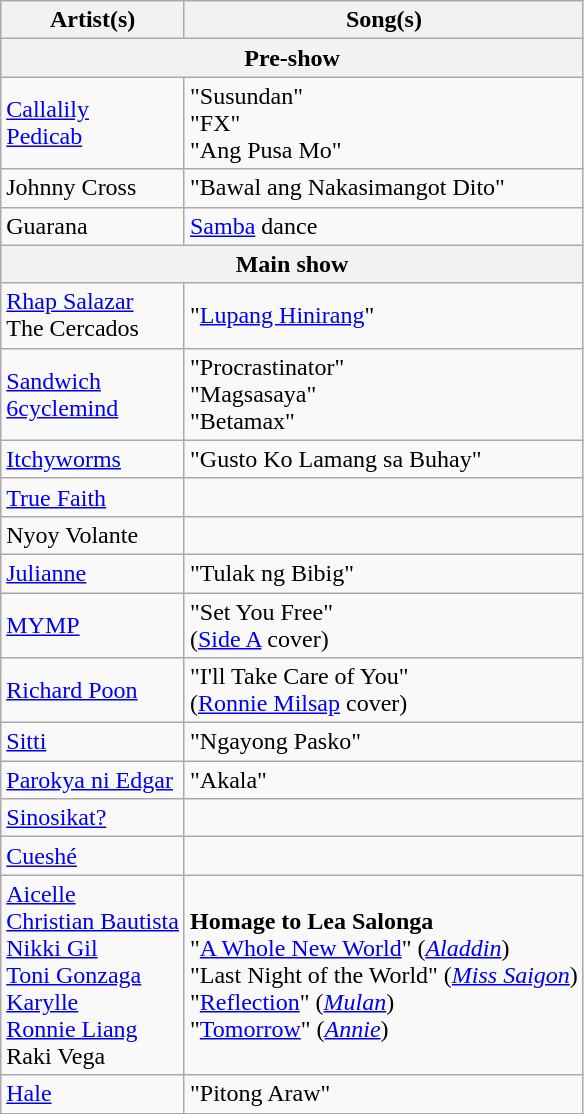<table class="wikitable">
<tr>
<th>Artist(s)</th>
<th>Song(s)</th>
</tr>
<tr>
<th colspan=2>Pre-show</th>
</tr>
<tr>
<td><a href='#'>Callalily</a><br><a href='#'>Pedicab</a></td>
<td>"Susundan"<br>"FX"<br>"Ang Pusa Mo"</td>
</tr>
<tr>
<td>Johnny Cross</td>
<td>"Bawal ang Nakasimangot Dito"</td>
</tr>
<tr>
<td>Guarana</td>
<td><a href='#'>Samba</a> dance</td>
</tr>
<tr>
<th colspan=2>Main show</th>
</tr>
<tr>
<td><a href='#'>Rhap Salazar</a><br>The Cercados</td>
<td>"<a href='#'>Lupang Hinirang</a>"</td>
</tr>
<tr>
<td><a href='#'>Sandwich</a><br><a href='#'>6cyclemind</a></td>
<td>"Procrastinator"<br>"Magsasaya"<br>"Betamax"</td>
</tr>
<tr>
<td><a href='#'>Itchyworms</a></td>
<td>"Gusto Ko Lamang sa Buhay"</td>
</tr>
<tr>
<td><a href='#'>True Faith</a></td>
<td></td>
</tr>
<tr>
<td>Nyoy Volante</td>
<td></td>
</tr>
<tr>
<td><a href='#'>Julianne</a></td>
<td>"Tulak ng Bibig"</td>
</tr>
<tr>
<td><a href='#'>MYMP</a></td>
<td>"Set You Free"<br>(<a href='#'>Side A</a> cover)</td>
</tr>
<tr>
<td><a href='#'>Richard Poon</a></td>
<td>"I'll Take Care of You"<br>(<a href='#'>Ronnie Milsap</a> cover)</td>
</tr>
<tr>
<td><a href='#'>Sitti</a></td>
<td>"Ngayong Pasko"</td>
</tr>
<tr>
<td><a href='#'>Parokya ni Edgar</a></td>
<td>"Akala"</td>
</tr>
<tr>
<td><a href='#'>Sinosikat?</a></td>
<td></td>
</tr>
<tr>
<td><a href='#'>Cueshé</a></td>
<td></td>
</tr>
<tr>
<td><a href='#'>Aicelle</a><br><a href='#'>Christian Bautista</a><br><a href='#'>Nikki Gil</a><br><a href='#'>Toni Gonzaga</a><br><a href='#'>Karylle</a><br><a href='#'>Ronnie Liang</a><br>Raki Vega</td>
<td><strong>Homage to Lea Salonga</strong><br>"<a href='#'>A Whole New World</a>" (<em><a href='#'>Aladdin</a></em>)<br>"Last Night of the World" (<em><a href='#'>Miss Saigon</a></em>)<br>"<a href='#'>Reflection</a>" (<em><a href='#'>Mulan</a></em>)<br>"<a href='#'>Tomorrow</a>" (<em><a href='#'>Annie</a></em>)</td>
</tr>
<tr>
<td><a href='#'>Hale</a></td>
<td>"Pitong Araw"</td>
</tr>
</table>
